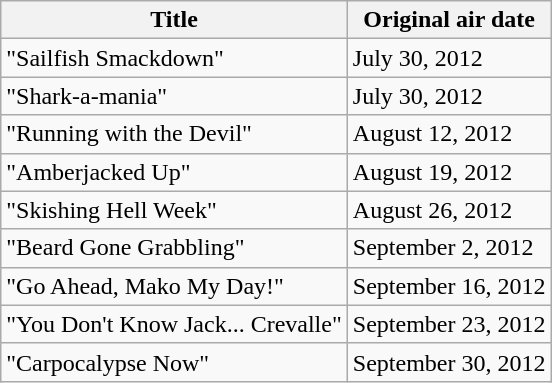<table class="wikitable">
<tr>
<th>Title</th>
<th>Original air date</th>
</tr>
<tr>
<td>"Sailfish Smackdown"</td>
<td>July 30, 2012</td>
</tr>
<tr>
<td>"Shark-a-mania"</td>
<td>July 30, 2012</td>
</tr>
<tr>
<td>"Running with the Devil"</td>
<td>August 12, 2012</td>
</tr>
<tr>
<td>"Amberjacked Up"</td>
<td>August 19, 2012</td>
</tr>
<tr>
<td>"Skishing Hell Week"</td>
<td>August 26, 2012</td>
</tr>
<tr>
<td>"Beard Gone Grabbling"</td>
<td>September 2, 2012</td>
</tr>
<tr>
<td>"Go Ahead, Mako My Day!"</td>
<td>September 16, 2012</td>
</tr>
<tr>
<td>"You Don't Know Jack... Crevalle"</td>
<td>September 23, 2012</td>
</tr>
<tr>
<td>"Carpocalypse Now"</td>
<td>September 30, 2012</td>
</tr>
</table>
